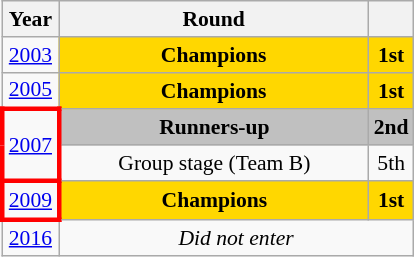<table class="wikitable" style="text-align: center; font-size:90%">
<tr>
<th>Year</th>
<th style="width:200px">Round</th>
<th></th>
</tr>
<tr>
<td><a href='#'>2003</a></td>
<td bgcolor=Gold><strong>Champions</strong></td>
<td bgcolor=Gold><strong>1st</strong></td>
</tr>
<tr>
<td><a href='#'>2005</a></td>
<td bgcolor=Gold><strong>Champions</strong></td>
<td bgcolor=Gold><strong>1st</strong></td>
</tr>
<tr>
<td rowspan="2" style="border: 3px solid red"><a href='#'>2007</a></td>
<td bgcolor=Silver><strong>Runners-up</strong></td>
<td bgcolor=Silver><strong>2nd</strong></td>
</tr>
<tr>
<td>Group stage (Team B)</td>
<td>5th</td>
</tr>
<tr>
<td style="border: 3px solid red"><a href='#'>2009</a></td>
<td bgcolor=Gold><strong>Champions</strong></td>
<td bgcolor=Gold><strong>1st</strong></td>
</tr>
<tr>
<td><a href='#'>2016</a></td>
<td colspan="2"><em>Did not enter</em></td>
</tr>
</table>
